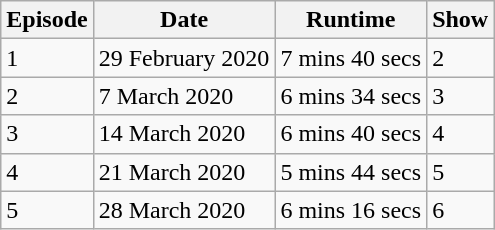<table class="wikitable">
<tr>
<th>Episode</th>
<th>Date</th>
<th>Runtime</th>
<th>Show</th>
</tr>
<tr>
<td>1</td>
<td>29 February 2020</td>
<td>7 mins 40 secs</td>
<td>2</td>
</tr>
<tr>
<td>2</td>
<td>7 March 2020</td>
<td>6 mins 34 secs</td>
<td>3</td>
</tr>
<tr>
<td>3</td>
<td>14 March 2020</td>
<td>6 mins 40 secs</td>
<td>4</td>
</tr>
<tr>
<td>4</td>
<td>21 March 2020</td>
<td>5 mins 44 secs</td>
<td>5</td>
</tr>
<tr>
<td>5</td>
<td>28 March 2020</td>
<td>6 mins 16 secs</td>
<td>6</td>
</tr>
</table>
